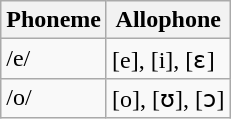<table class="wikitable">
<tr>
<th>Phoneme</th>
<th>Allophone</th>
</tr>
<tr>
<td>/e/</td>
<td>[e], [i], [ɛ]</td>
</tr>
<tr>
<td>/o/</td>
<td>[o], [ʊ], [ɔ]</td>
</tr>
</table>
